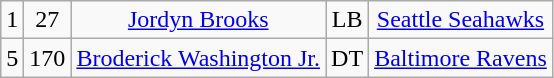<table class="wikitable" style="text-align:center">
<tr>
<td>1</td>
<td>27</td>
<td><a href='#'>Jordyn Brooks</a></td>
<td>LB</td>
<td><a href='#'>Seattle Seahawks</a></td>
</tr>
<tr>
<td>5</td>
<td>170</td>
<td><a href='#'>Broderick Washington Jr.</a></td>
<td>DT</td>
<td><a href='#'>Baltimore Ravens</a></td>
</tr>
</table>
